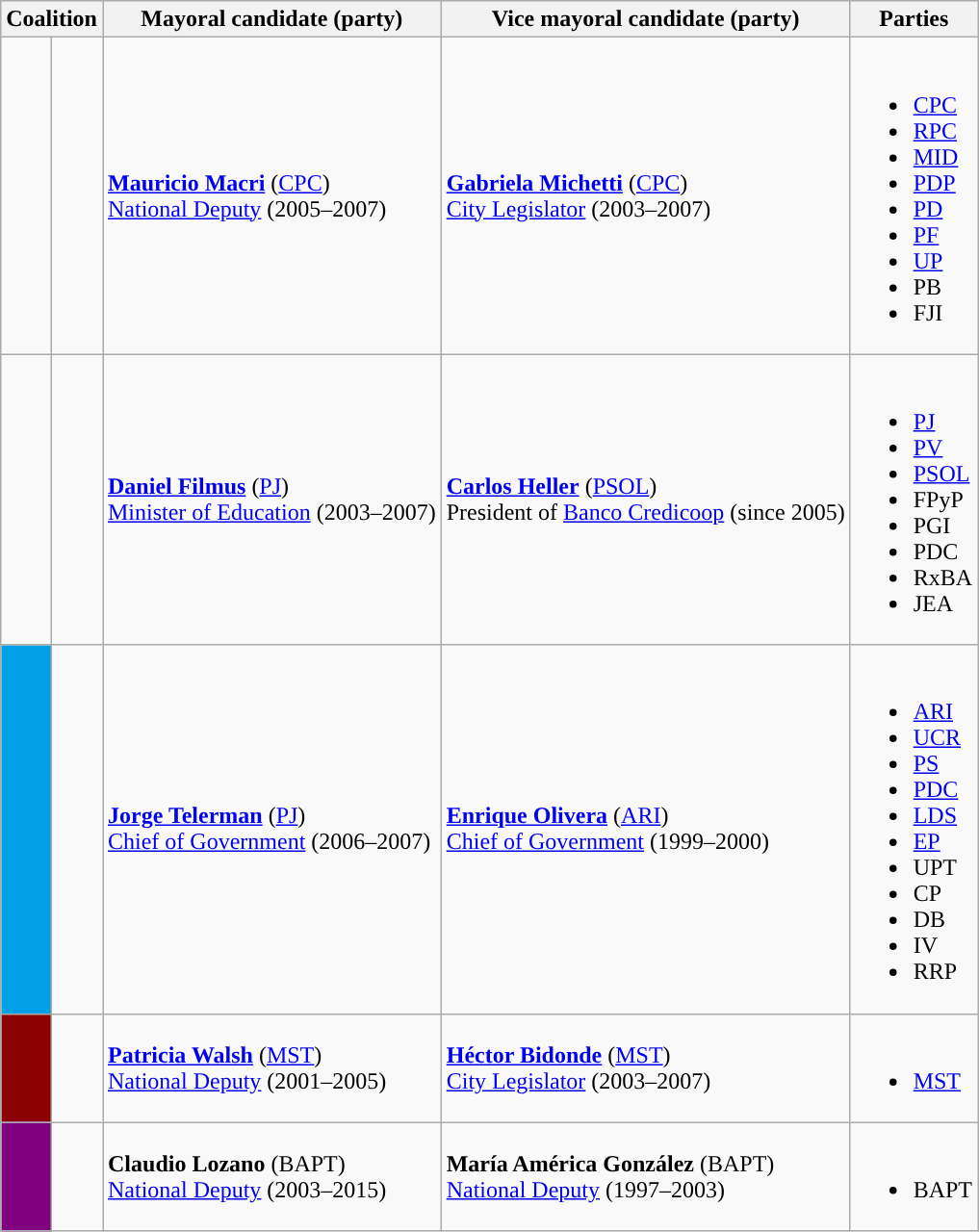<table class="vertical-align-top wikitable">
<tr>
<th scope=colgroup colspan=2>Coalition</th>
<th scope=colgroup>Mayoral candidate (party)<br></th>
<th scope=colgroup>Vice mayoral candidate (party)<br></th>
<th scope=col>Parties</th>
</tr>
<tr>
<td style="background:"></td>
<td style="text-align:center; line-height:1.3"></td>
<td><strong><a href='#'>Mauricio Macri</a></strong> (<a href='#'>CPC</a>)<br><a href='#'>National Deputy</a> (2005–2007)</td>
<td><strong><a href='#'>Gabriela Michetti</a></strong> (<a href='#'>CPC</a>)<br><a href='#'>City Legislator</a> (2003–2007)</td>
<td><br><ul><li><a href='#'>CPC</a></li><li><a href='#'>RPC</a></li><li><a href='#'>MID</a></li><li><a href='#'>PDP</a></li><li><a href='#'>PD</a></li><li><a href='#'>PF</a></li><li><a href='#'>UP</a></li><li>PB</li><li>FJI</li></ul></td>
</tr>
<tr>
<td style="background:"></td>
<td style="text-align:center; line-height:1.3"></td>
<td><strong><a href='#'>Daniel Filmus</a></strong> (<a href='#'>PJ</a>)<br><a href='#'>Minister of Education</a> (2003–2007)</td>
<td><strong><a href='#'>Carlos Heller</a></strong> (<a href='#'>PSOL</a>)<br>President of <a href='#'>Banco Credicoop</a> (since 2005)</td>
<td><br><ul><li><a href='#'>PJ</a></li><li><a href='#'>PV</a></li><li><a href='#'>PSOL</a></li><li>FPyP</li><li>PGI</li><li>PDC</li><li>RxBA</li><li>JEA</li></ul></td>
</tr>
<tr>
<td style=background:#00A0E6></td>
<td style="text-align:center; line-height:1.3"></td>
<td><strong><a href='#'>Jorge Telerman</a></strong> (<a href='#'>PJ</a>)<br><a href='#'>Chief of Government</a> (2006–2007)</td>
<td><strong><a href='#'>Enrique Olivera</a></strong> (<a href='#'>ARI</a>)<br><a href='#'>Chief of Government</a> (1999–2000)</td>
<td><br><ul><li><a href='#'>ARI</a></li><li><a href='#'>UCR</a></li><li><a href='#'>PS</a></li><li><a href='#'>PDC</a></li><li><a href='#'>LDS</a></li><li><a href='#'>EP</a></li><li>UPT</li><li>CP</li><li>DB</li><li>IV</li><li>RRP</li></ul></td>
</tr>
<tr>
<td style=background:darkred></td>
<td style="text-align:center; line-height:1.3"></td>
<td><strong><a href='#'>Patricia Walsh</a></strong> (<a href='#'>MST</a>)<br><a href='#'>National Deputy</a> (2001–2005)</td>
<td><strong><a href='#'>Héctor Bidonde</a></strong> (<a href='#'>MST</a>)<br><a href='#'>City Legislator</a> (2003–2007)</td>
<td><br><ul><li><a href='#'>MST</a></li></ul></td>
</tr>
<tr>
<td style=background:purple></td>
<td style="text-align:center; line-height:1.3"></td>
<td><strong>Claudio Lozano</strong> (BAPT)<br><a href='#'>National Deputy</a> (2003–2015)</td>
<td><strong>María América González</strong> (BAPT)<br><a href='#'>National Deputy</a> (1997–2003)</td>
<td><br><ul><li>BAPT</li></ul></td>
</tr>
</table>
